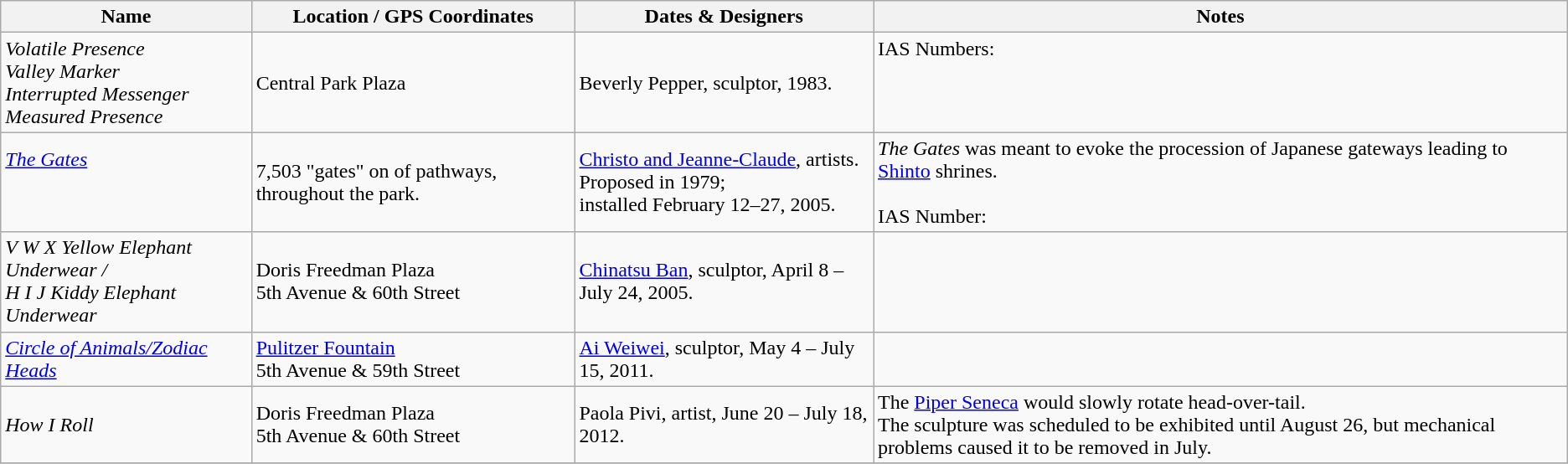<table class="wikitable sortable">
<tr>
<th> Name</th>
<th>Location / GPS Coordinates</th>
<th>Dates & Designers</th>
<th>Notes</th>
</tr>
<tr>
<td><em>Volatile Presence</em><br><em>Valley Marker</em><br><em>Interrupted Messenger</em><br><em>Measured Presence</em></td>
<td>Central Park Plaza</td>
<td>Beverly Pepper, sculptor, 1983.</td>
<td>IAS Numbers:<br><br>
<br>
<br>
</td>
</tr>
<tr>
<td><em><a href='#'>The Gates</a></em><br><br><br></td>
<td>7,503 "gates" on  of pathways, throughout the park.</td>
<td><a href='#'>Christo and Jeanne-Claude</a>, artists.<br>Proposed in 1979;<br>installed February 12–27, 2005.</td>
<td><em>The Gates</em> was meant to evoke the procession of Japanese gateways leading to <a href='#'>Shinto</a> shrines.<br><br>IAS Number: </td>
</tr>
<tr>
<td><em>V W X Yellow Elephant Underwear /</em><br><em>H I J Kiddy Elephant Underwear</em></td>
<td>Doris Freedman Plaza<br>5th Avenue & 60th Street</td>
<td><a href='#'>Chinatsu Ban</a>, sculptor, April 8 – July 24, 2005.</td>
<td></td>
</tr>
<tr>
<td><em><a href='#'>Circle of Animals/Zodiac Heads</a></em></td>
<td><a href='#'>Pulitzer Fountain</a><br>5th Avenue & 59th Street<br><small></small></td>
<td><a href='#'>Ai Weiwei</a>, sculptor, May 4 – July 15, 2011.</td>
<td></td>
</tr>
<tr>
<td><em>How I Roll</em></td>
<td>Doris Freedman Plaza<br>5th Avenue & 60th Street</td>
<td>Paola Pivi, artist, June 20 – July 18, 2012.</td>
<td>The <a href='#'>Piper Seneca</a> would slowly rotate head-over-tail. <br>The sculpture was scheduled to be exhibited until August 26, but mechanical problems caused it to be removed in July.</td>
</tr>
<tr>
</tr>
</table>
